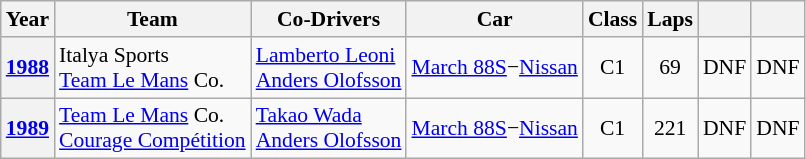<table class="wikitable" style="text-align:center; font-size:90%">
<tr>
<th>Year</th>
<th>Team</th>
<th>Co-Drivers</th>
<th>Car</th>
<th>Class</th>
<th>Laps</th>
<th></th>
<th></th>
</tr>
<tr>
<th><a href='#'>1988</a></th>
<td align="left"> Italya Sports<br> <a href='#'>Team Le Mans</a> Co.</td>
<td align="left"> <a href='#'>Lamberto Leoni</a><br> <a href='#'>Anders Olofsson</a></td>
<td align="left"><a href='#'>March 88S</a>−<a href='#'>Nissan</a></td>
<td>C1</td>
<td>69</td>
<td>DNF</td>
<td>DNF</td>
</tr>
<tr>
<th><a href='#'>1989</a></th>
<td align="left"> <a href='#'>Team Le Mans</a> Co.<br> <a href='#'>Courage Compétition</a></td>
<td align="left"> <a href='#'>Takao Wada</a><br> <a href='#'>Anders Olofsson</a></td>
<td align="left"><a href='#'>March 88S</a>−<a href='#'>Nissan</a></td>
<td>C1</td>
<td>221</td>
<td>DNF</td>
<td>DNF</td>
</tr>
</table>
